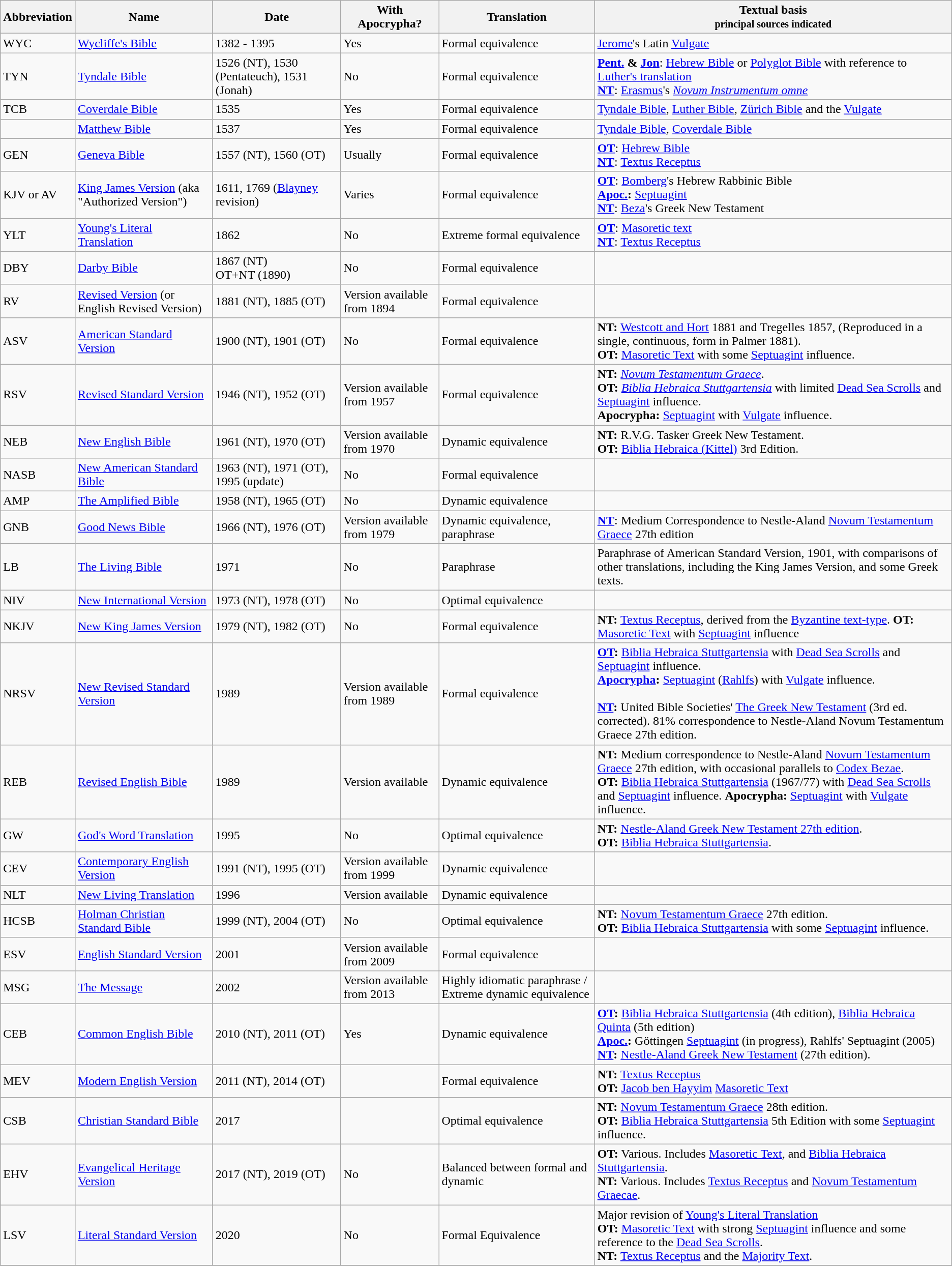<table class="sortable wikitable">
<tr>
<th>Abbreviation</th>
<th>Name</th>
<th>Date</th>
<th>With Apocrypha?</th>
<th>Translation</th>
<th>Textual basis<br><small>principal sources indicated</small></th>
</tr>
<tr>
<td>WYC</td>
<td><a href='#'>Wycliffe's Bible</a></td>
<td>1382 - 1395</td>
<td>Yes</td>
<td>Formal equivalence</td>
<td><a href='#'>Jerome</a>'s Latin <a href='#'>Vulgate</a></td>
</tr>
<tr>
<td>TYN</td>
<td><a href='#'>Tyndale Bible</a></td>
<td>1526 (NT), 1530 (Pentateuch), 1531 (Jonah)</td>
<td>No</td>
<td>Formal equivalence</td>
<td><strong><a href='#'>Pent.</a> & <a href='#'>Jon</a></strong>: <a href='#'>Hebrew Bible</a> or <a href='#'>Polyglot Bible</a> with reference to <a href='#'>Luther's translation</a><br><strong><a href='#'>NT</a></strong>: <a href='#'>Erasmus</a>'s <em><a href='#'>Novum Instrumentum omne</a></em></td>
</tr>
<tr>
<td>TCB</td>
<td><a href='#'>Coverdale Bible</a></td>
<td>1535</td>
<td>Yes</td>
<td>Formal equivalence</td>
<td><a href='#'>Tyndale Bible</a>, <a href='#'>Luther Bible</a>, <a href='#'>Zürich Bible</a> and the <a href='#'>Vulgate</a></td>
</tr>
<tr>
<td></td>
<td><a href='#'>Matthew Bible</a></td>
<td>1537</td>
<td>Yes</td>
<td>Formal equivalence</td>
<td><a href='#'>Tyndale Bible</a>, <a href='#'>Coverdale Bible</a></td>
</tr>
<tr>
<td>GEN</td>
<td><a href='#'>Geneva Bible</a></td>
<td>1557 (NT), 1560 (OT)</td>
<td>Usually</td>
<td>Formal equivalence</td>
<td><strong><a href='#'>OT</a></strong>: <a href='#'>Hebrew Bible</a><br><strong><a href='#'>NT</a></strong>: <a href='#'>Textus Receptus</a></td>
</tr>
<tr>
<td>KJV or AV</td>
<td><a href='#'>King James Version</a> (aka "Authorized Version")</td>
<td>1611, 1769 (<a href='#'>Blayney</a> revision)</td>
<td>Varies</td>
<td>Formal equivalence</td>
<td><strong><a href='#'>OT</a></strong>: <a href='#'>Bomberg</a>'s Hebrew Rabbinic Bible<br><strong><a href='#'>Apoc.</a>:</strong> <a href='#'>Septuagint</a><br><strong><a href='#'>NT</a></strong>: <a href='#'>Beza</a>'s Greek New Testament</td>
</tr>
<tr>
<td>YLT</td>
<td><a href='#'>Young's Literal Translation</a></td>
<td>1862</td>
<td>No</td>
<td>Extreme formal equivalence</td>
<td><strong><a href='#'>OT</a></strong>: <a href='#'>Masoretic text</a><br><strong><a href='#'>NT</a></strong>: <a href='#'>Textus Receptus</a></td>
</tr>
<tr>
<td>DBY</td>
<td><a href='#'>Darby Bible</a></td>
<td>1867 (NT)<br>OT+NT (1890)</td>
<td>No</td>
<td>Formal equivalence</td>
<td></td>
</tr>
<tr>
<td>RV</td>
<td><a href='#'>Revised Version</a> (or English Revised Version)</td>
<td>1881 (NT), 1885 (OT)</td>
<td>Version available from 1894</td>
<td>Formal equivalence</td>
<td></td>
</tr>
<tr>
<td>ASV</td>
<td><a href='#'>American Standard Version</a></td>
<td>1900 (NT), 1901 (OT)</td>
<td>No</td>
<td>Formal equivalence</td>
<td><strong>NT:</strong> <a href='#'>Westcott and Hort</a> 1881 and Tregelles 1857, (Reproduced in a single, continuous, form in Palmer 1881).<br> <strong>OT:</strong> <a href='#'>Masoretic Text</a> with some <a href='#'>Septuagint</a> influence.</td>
</tr>
<tr>
<td>RSV</td>
<td><a href='#'>Revised Standard Version</a></td>
<td>1946 (NT), 1952 (OT)</td>
<td>Version available from 1957</td>
<td>Formal equivalence</td>
<td><strong>NT:</strong> <em><a href='#'>Novum Testamentum Graece</a></em>.<br> <strong>OT:</strong> <em><a href='#'>Biblia Hebraica Stuttgartensia</a></em> with limited <a href='#'>Dead Sea Scrolls</a> and <a href='#'>Septuagint</a> influence.<br> <strong>Apocrypha:</strong> <a href='#'>Septuagint</a> with <a href='#'>Vulgate</a> influence.</td>
</tr>
<tr>
<td>NEB</td>
<td><a href='#'>New English Bible</a></td>
<td>1961 (NT), 1970 (OT)</td>
<td>Version available from 1970</td>
<td>Dynamic equivalence</td>
<td><strong>NT:</strong> R.V.G. Tasker Greek New Testament. <br><strong>OT:</strong> <a href='#'>Biblia Hebraica (Kittel)</a> 3rd Edition.</td>
</tr>
<tr>
<td>NASB</td>
<td><a href='#'>New American Standard Bible</a></td>
<td>1963 (NT), 1971 (OT), 1995 (update)</td>
<td>No</td>
<td>Formal equivalence</td>
<td></td>
</tr>
<tr>
<td>AMP</td>
<td><a href='#'>The Amplified Bible</a></td>
<td>1958 (NT), 1965 (OT)</td>
<td>No</td>
<td>Dynamic equivalence</td>
<td></td>
</tr>
<tr>
<td>GNB</td>
<td><a href='#'>Good News Bible</a></td>
<td>1966 (NT), 1976 (OT)</td>
<td>Version available from 1979</td>
<td>Dynamic equivalence, paraphrase</td>
<td><strong><a href='#'>NT</a></strong>: Medium Correspondence to Nestle-Aland <a href='#'>Novum Testamentum Graece</a> 27th edition</td>
</tr>
<tr>
<td>LB</td>
<td><a href='#'>The Living Bible</a></td>
<td>1971</td>
<td>No</td>
<td>Paraphrase</td>
<td>Paraphrase of American Standard Version, 1901, with comparisons of other translations, including the King James Version, and some Greek texts.</td>
</tr>
<tr>
<td>NIV</td>
<td><a href='#'>New International Version</a></td>
<td>1973 (NT), 1978 (OT)</td>
<td>No</td>
<td>Optimal equivalence</td>
<td></td>
</tr>
<tr>
<td>NKJV</td>
<td><a href='#'>New King James Version</a></td>
<td>1979 (NT), 1982 (OT)</td>
<td>No</td>
<td>Formal equivalence</td>
<td><strong>NT:</strong> <a href='#'>Textus Receptus</a>, derived from the <a href='#'>Byzantine text-type</a>. <strong>OT:</strong> <a href='#'>Masoretic Text</a> with <a href='#'>Septuagint</a> influence</td>
</tr>
<tr>
<td>NRSV</td>
<td><a href='#'>New Revised Standard Version</a></td>
<td>1989</td>
<td>Version available from 1989</td>
<td>Formal equivalence</td>
<td><strong><a href='#'>OT</a>:</strong> <a href='#'>Biblia Hebraica Stuttgartensia</a> with <a href='#'>Dead Sea Scrolls</a> and <a href='#'>Septuagint</a> influence.<br><strong><a href='#'>Apocrypha</a>:</strong> <a href='#'>Septuagint</a> (<a href='#'>Rahlfs</a>) with <a href='#'>Vulgate</a> influence.<br><br><strong><a href='#'>NT</a>:</strong> United Bible Societies' <a href='#'>The Greek New Testament</a> (3rd ed. corrected). 81% correspondence to Nestle-Aland Novum Testamentum Graece 27th edition.</td>
</tr>
<tr>
<td>REB</td>
<td><a href='#'>Revised English Bible</a></td>
<td>1989</td>
<td>Version available</td>
<td>Dynamic equivalence</td>
<td><strong>NT:</strong> Medium correspondence to Nestle-Aland <a href='#'>Novum Testamentum Graece</a> 27th edition, with occasional parallels to <a href='#'>Codex Bezae</a>.<br> <strong>OT:</strong> <a href='#'>Biblia Hebraica Stuttgartensia</a> (1967/77) with <a href='#'>Dead Sea Scrolls</a> and <a href='#'>Septuagint</a> influence. <strong>Apocrypha:</strong> <a href='#'>Septuagint</a> with <a href='#'>Vulgate</a> influence.</td>
</tr>
<tr>
<td>GW</td>
<td><a href='#'>God's Word Translation</a></td>
<td>1995</td>
<td>No</td>
<td>Optimal equivalence</td>
<td><strong>NT:</strong> <a href='#'>Nestle-Aland Greek New Testament 27th edition</a>.<br> <strong>OT:</strong> <a href='#'>Biblia Hebraica Stuttgartensia</a>.</td>
</tr>
<tr>
<td>CEV</td>
<td><a href='#'>Contemporary English Version</a></td>
<td>1991 (NT), 1995 (OT)</td>
<td>Version available from 1999</td>
<td>Dynamic equivalence</td>
<td></td>
</tr>
<tr>
<td>NLT</td>
<td><a href='#'>New Living Translation</a></td>
<td>1996</td>
<td>Version available</td>
<td>Dynamic equivalence</td>
<td></td>
</tr>
<tr>
<td>HCSB</td>
<td><a href='#'>Holman Christian Standard Bible</a></td>
<td>1999 (NT), 2004 (OT)</td>
<td>No</td>
<td>Optimal equivalence</td>
<td><strong>NT:</strong> <a href='#'>Novum Testamentum Graece</a> 27th edition.<br><strong>OT:</strong> <a href='#'>Biblia Hebraica Stuttgartensia</a> with some <a href='#'>Septuagint</a> influence.</td>
</tr>
<tr>
<td>ESV</td>
<td><a href='#'>English Standard Version</a></td>
<td>2001</td>
<td>Version available from 2009</td>
<td>Formal equivalence</td>
<td></td>
</tr>
<tr>
<td>MSG</td>
<td><a href='#'>The Message</a></td>
<td>2002</td>
<td>Version available from 2013</td>
<td>Highly idiomatic paraphrase / Extreme dynamic equivalence</td>
<td></td>
</tr>
<tr>
<td>CEB</td>
<td><a href='#'>Common English Bible</a></td>
<td>2010 (NT), 2011 (OT)</td>
<td>Yes</td>
<td>Dynamic equivalence</td>
<td><strong><a href='#'>OT</a>:</strong> <a href='#'>Biblia Hebraica Stuttgartensia</a> (4th edition), <a href='#'>Biblia Hebraica Quinta</a> (5th edition)<br><strong><a href='#'>Apoc.</a>:</strong> Göttingen <a href='#'>Septuagint</a> (in progress), Rahlfs' Septuagint (2005)<br><strong><a href='#'>NT</a>:</strong> <a href='#'>Nestle-Aland Greek New Testament</a> (27th edition).</td>
</tr>
<tr>
<td>MEV</td>
<td><a href='#'>Modern English Version</a></td>
<td>2011 (NT), 2014 (OT)</td>
<td></td>
<td>Formal equivalence</td>
<td><strong>NT:</strong> <a href='#'>Textus Receptus</a> <br><strong>OT:</strong> <a href='#'>Jacob ben Hayyim</a> <a href='#'>Masoretic Text</a></td>
</tr>
<tr>
<td>CSB</td>
<td><a href='#'>Christian Standard Bible</a></td>
<td>2017</td>
<td></td>
<td>Optimal equivalence</td>
<td><strong>NT:</strong> <a href='#'>Novum Testamentum Graece</a> 28th edition.<br><strong>OT:</strong> <a href='#'>Biblia Hebraica Stuttgartensia</a> 5th Edition with some <a href='#'>Septuagint</a> influence.</td>
</tr>
<tr>
<td>EHV</td>
<td><a href='#'>Evangelical Heritage Version</a></td>
<td>2017 (NT), 2019 (OT)</td>
<td>No</td>
<td>Balanced between formal and dynamic</td>
<td><strong>OT:</strong> Various. Includes <a href='#'>Masoretic Text</a>, and <a href='#'>Biblia Hebraica Stuttgartensia</a>.<br><strong>NT:</strong> Various. Includes <a href='#'>Textus Receptus</a> and <a href='#'>Novum Testamentum Graecae</a>.</td>
</tr>
<tr>
<td>LSV</td>
<td><a href='#'>Literal Standard Version</a></td>
<td>2020</td>
<td>No</td>
<td>Formal Equivalence</td>
<td>Major revision of <a href='#'>Young's Literal Translation</a><br><strong>OT:</strong> <a href='#'>Masoretic Text</a> with strong <a href='#'>Septuagint</a> influence and some reference to the <a href='#'>Dead Sea Scrolls</a>.<br><strong>NT:</strong> <a href='#'>Textus Receptus</a> and the <a href='#'>Majority Text</a>.</td>
</tr>
<tr>
</tr>
</table>
